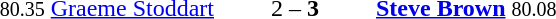<table style="text-align:center">
<tr>
<th width=223></th>
<th width=100></th>
<th width=223></th>
</tr>
<tr>
<td align=right><small>80.35</small> <a href='#'>Graeme Stoddart</a> </td>
<td>2 – <strong>3</strong></td>
<td align=left> <strong><a href='#'>Steve Brown</a></strong> <small>80.08</small></td>
</tr>
</table>
